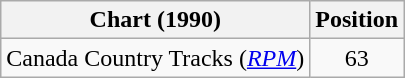<table class="wikitable sortable">
<tr>
<th scope="col">Chart (1990)</th>
<th scope="col">Position</th>
</tr>
<tr>
<td>Canada Country Tracks (<em><a href='#'>RPM</a></em>)</td>
<td align="center">63</td>
</tr>
</table>
